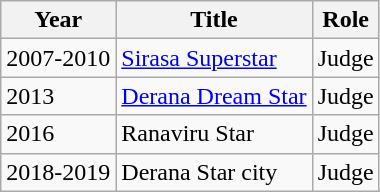<table class="wikitable">
<tr>
<th>Year</th>
<th>Title</th>
<th>Role</th>
</tr>
<tr>
<td>2007-2010</td>
<td><a href='#'>Sirasa Superstar</a></td>
<td>Judge</td>
</tr>
<tr>
<td>2013</td>
<td><a href='#'>Derana Dream Star</a></td>
<td>Judge</td>
</tr>
<tr>
<td>2016</td>
<td>Ranaviru Star</td>
<td>Judge</td>
</tr>
<tr>
<td>2018-2019</td>
<td>Derana Star city</td>
<td>Judge</td>
</tr>
</table>
